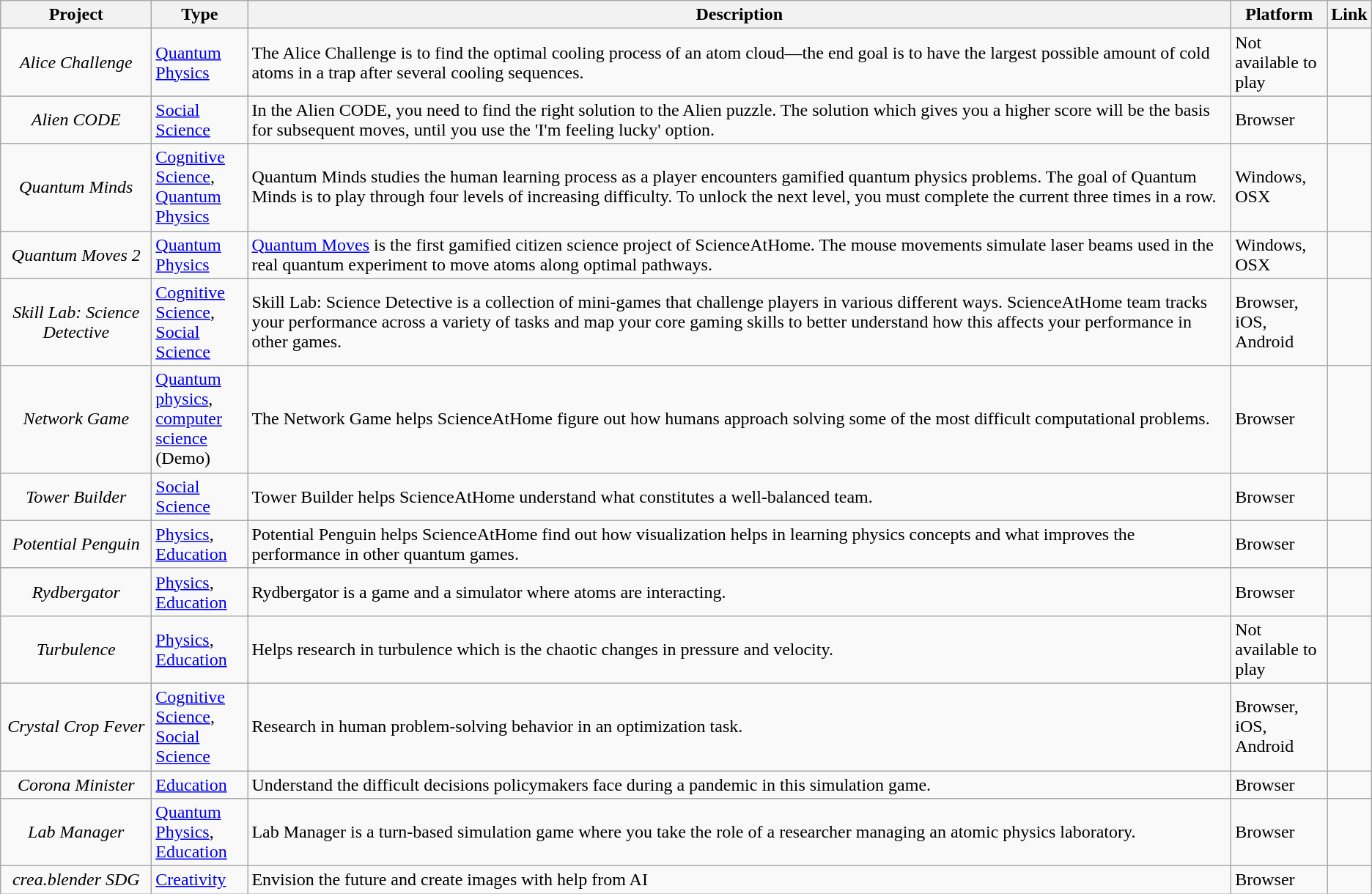<table class="wikitable sortable">
<tr>
<th scope="col" style="width:130px;">Project</th>
<th scope="col" style="width:80px;">Type</th>
<th scope="col" class="unsortable">Description</th>
<th scope="col" style="width:80px;">Platform</th>
<th scope="col">Link</th>
</tr>
<tr>
<td style="text-align: center;"><em>Alice Challenge</em></td>
<td><a href='#'>Quantum Physics</a></td>
<td>The Alice Challenge is to find the optimal cooling process of an atom cloud—the end goal is to have the largest possible amount of cold atoms in a trap after several cooling sequences.</td>
<td>Not available to play</td>
<td></td>
</tr>
<tr>
<td style="text-align: center;"><em>Alien CODE</em></td>
<td><a href='#'>Social Science</a></td>
<td>In the Alien CODE, you need to find the right solution to the Alien puzzle. The solution which gives you a higher score will be the basis for subsequent moves, until you use the 'I'm feeling lucky' option.</td>
<td>Browser</td>
<td></td>
</tr>
<tr>
<td style="text-align: center;"><em>Quantum Minds</em></td>
<td><a href='#'>Cognitive Science</a>, <a href='#'>Quantum Physics</a></td>
<td>Quantum Minds studies the human learning process as a player encounters gamified quantum physics problems. The goal of Quantum Minds is to play through four levels of increasing difficulty. To unlock the next level, you must complete the current three times in a row.</td>
<td>Windows, OSX</td>
<td></td>
</tr>
<tr>
<td style="text-align: center;"><em>Quantum Moves 2</em></td>
<td><a href='#'>Quantum Physics</a></td>
<td><a href='#'>Quantum Moves</a> is the first gamified citizen science project of ScienceAtHome. The mouse movements simulate laser beams used in the real quantum experiment to move atoms along optimal pathways.</td>
<td>Windows, OSX</td>
<td></td>
</tr>
<tr>
<td style="text-align: center;"><em>Skill Lab: Science Detective</em></td>
<td><a href='#'>Cognitive Science</a>, <a href='#'>Social Science</a></td>
<td>Skill Lab: Science Detective is a collection of mini-games that challenge players in various different ways. ScienceAtHome team tracks your performance across a variety of tasks and map your core gaming skills to better understand how this affects your performance in other games.</td>
<td>Browser, iOS, Android</td>
<td></td>
</tr>
<tr>
<td style="text-align: center;"><em>Network Game</em></td>
<td><a href='#'>Quantum physics</a>, <a href='#'>computer science</a> (Demo)</td>
<td>The Network Game helps ScienceAtHome figure out how humans approach solving some of the most difficult computational problems.</td>
<td>Browser</td>
<td></td>
</tr>
<tr>
<td style="text-align: center;"><em>Tower Builder</em></td>
<td><a href='#'>Social Science</a></td>
<td>Tower Builder helps ScienceAtHome understand what constitutes a well-balanced team.</td>
<td>Browser</td>
<td></td>
</tr>
<tr>
<td style="text-align: center;"><em>Potential Penguin</em></td>
<td><a href='#'>Physics</a>, <a href='#'>Education</a></td>
<td>Potential Penguin helps ScienceAtHome find out how visualization helps in learning physics concepts and what improves the performance in other quantum games.</td>
<td>Browser</td>
<td></td>
</tr>
<tr>
<td style="text-align: center;"><em>Rydbergator</em></td>
<td><a href='#'>Physics</a>, <a href='#'>Education</a></td>
<td>Rydbergator is a game and a simulator where atoms are interacting.</td>
<td>Browser</td>
<td></td>
</tr>
<tr>
<td style="text-align: center;"><em>Turbulence</em></td>
<td><a href='#'>Physics</a>, <a href='#'>Education</a></td>
<td>Helps research in turbulence which is the chaotic changes in pressure and velocity.</td>
<td>Not available to play</td>
<td></td>
</tr>
<tr>
<td style="text-align: center;"><em>Crystal Crop Fever</em></td>
<td><a href='#'>Cognitive Science</a>, <a href='#'>Social Science</a></td>
<td>Research in human problem-solving behavior in an optimization task.</td>
<td>Browser, iOS, Android</td>
<td></td>
</tr>
<tr>
<td style="text-align: center;"><em>Corona Minister</em></td>
<td><a href='#'>Education</a></td>
<td>Understand the difficult decisions policymakers face during a pandemic in this simulation game.</td>
<td>Browser</td>
<td></td>
</tr>
<tr>
<td style="text-align: center;"><em>Lab Manager</em></td>
<td><a href='#'>Quantum Physics</a>, <a href='#'>Education</a></td>
<td>Lab Manager is a turn-based simulation game where you take the role of a researcher managing an atomic physics laboratory.</td>
<td>Browser</td>
<td></td>
</tr>
<tr>
<td style="text-align: center;"><em>crea.blender SDG</em></td>
<td><a href='#'>Creativity</a></td>
<td>Envision the future and create images with help from AI</td>
<td>Browser</td>
<td></td>
</tr>
</table>
